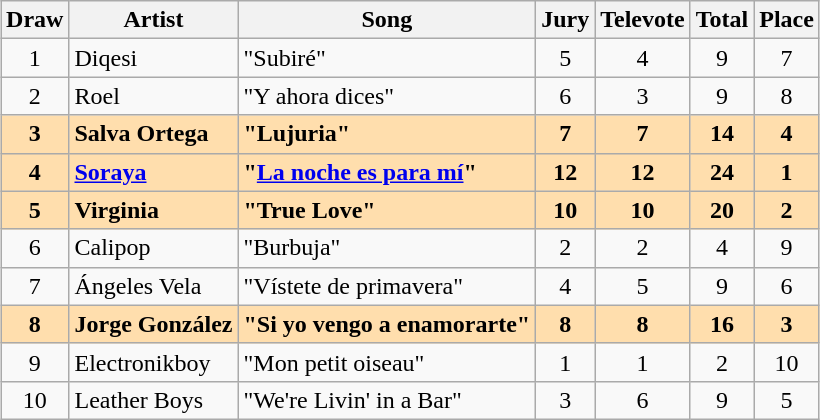<table class="sortable wikitable" style="margin: 1em auto 1em auto; text-align:center">
<tr>
<th>Draw</th>
<th>Artist</th>
<th>Song</th>
<th>Jury</th>
<th>Televote</th>
<th>Total</th>
<th>Place</th>
</tr>
<tr>
<td>1</td>
<td align="left">Diqesi</td>
<td align="left">"Subiré"</td>
<td>5</td>
<td>4</td>
<td>9</td>
<td>7</td>
</tr>
<tr>
<td>2</td>
<td align="left">Roel</td>
<td align="left">"Y ahora dices"</td>
<td>6</td>
<td>3</td>
<td>9</td>
<td>8</td>
</tr>
<tr style="font-weight:bold; background:navajowhite;">
<td>3</td>
<td align="left">Salva Ortega</td>
<td align="left">"Lujuria"</td>
<td>7</td>
<td>7</td>
<td>14</td>
<td>4</td>
</tr>
<tr style="font-weight:bold; background:navajowhite;">
<td>4</td>
<td align="left"><a href='#'>Soraya</a></td>
<td align="left">"<a href='#'>La noche es para mí</a>"</td>
<td>12</td>
<td>12</td>
<td>24</td>
<td>1</td>
</tr>
<tr style="font-weight:bold; background:navajowhite;">
<td>5</td>
<td align="left">Virginia</td>
<td align="left">"True Love"</td>
<td>10</td>
<td>10</td>
<td>20</td>
<td>2</td>
</tr>
<tr>
<td>6</td>
<td align="left">Calipop</td>
<td align="left">"Burbuja"</td>
<td>2</td>
<td>2</td>
<td>4</td>
<td>9</td>
</tr>
<tr>
<td>7</td>
<td align="left">Ángeles Vela</td>
<td align="left">"Vístete de primavera"</td>
<td>4</td>
<td>5</td>
<td>9</td>
<td>6</td>
</tr>
<tr style="font-weight:bold; background:navajowhite;">
<td>8</td>
<td align="left">Jorge González</td>
<td align="left">"Si yo vengo a enamorarte"</td>
<td>8</td>
<td>8</td>
<td>16</td>
<td>3</td>
</tr>
<tr>
<td>9</td>
<td align="left">Electronikboy</td>
<td align="left">"Mon petit oiseau"</td>
<td>1</td>
<td>1</td>
<td>2</td>
<td>10</td>
</tr>
<tr>
<td>10</td>
<td align="left">Leather Boys</td>
<td align="left">"We're Livin' in a Bar"</td>
<td>3</td>
<td>6</td>
<td>9</td>
<td>5</td>
</tr>
</table>
